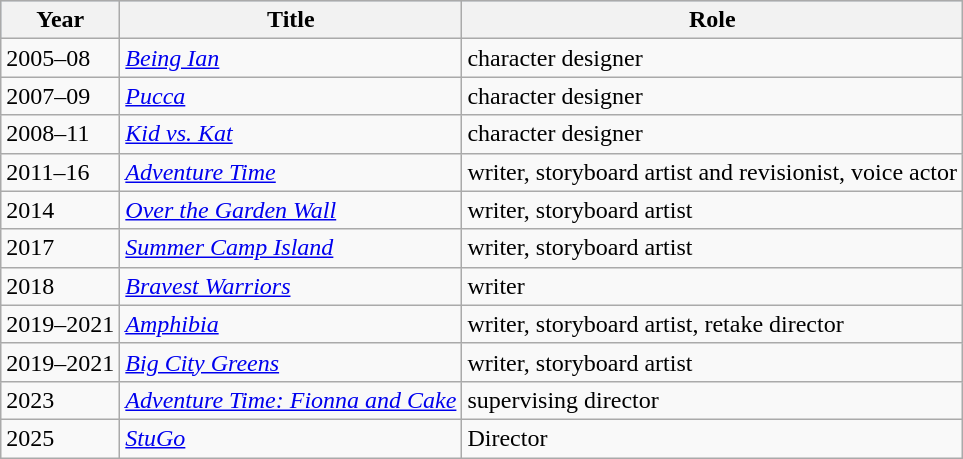<table class="wikitable">
<tr style="background:#b0c4de; text-align:center;">
<th>Year</th>
<th>Title</th>
<th>Role</th>
</tr>
<tr>
<td>2005–08</td>
<td><em><a href='#'>Being Ian</a></em></td>
<td>character designer</td>
</tr>
<tr>
<td>2007–09</td>
<td><em><a href='#'>Pucca</a></em></td>
<td>character designer</td>
</tr>
<tr>
<td>2008–11</td>
<td><em><a href='#'>Kid vs. Kat</a></em></td>
<td>character designer</td>
</tr>
<tr>
<td>2011–16</td>
<td><em><a href='#'>Adventure Time</a></em></td>
<td>writer, storyboard artist and revisionist, voice actor</td>
</tr>
<tr>
<td>2014</td>
<td><em><a href='#'>Over the Garden Wall</a></em></td>
<td>writer, storyboard artist</td>
</tr>
<tr>
<td>2017</td>
<td><em><a href='#'>Summer Camp Island</a></em></td>
<td>writer, storyboard artist</td>
</tr>
<tr>
<td>2018</td>
<td><em><a href='#'>Bravest Warriors</a></em></td>
<td>writer</td>
</tr>
<tr>
<td>2019–2021</td>
<td><em><a href='#'>Amphibia</a></em></td>
<td>writer, storyboard artist, retake director</td>
</tr>
<tr>
<td>2019–2021</td>
<td><em><a href='#'>Big City Greens</a></em></td>
<td>writer, storyboard artist</td>
</tr>
<tr>
<td>2023</td>
<td><em><a href='#'>Adventure Time: Fionna and Cake</a></em></td>
<td>supervising director</td>
</tr>
<tr>
<td>2025</td>
<td><em><a href='#'>StuGo</a></em></td>
<td>Director</td>
</tr>
</table>
